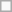<table class="wikitable" style="float:right;">
<tr>
<td><div></div></td>
</tr>
</table>
